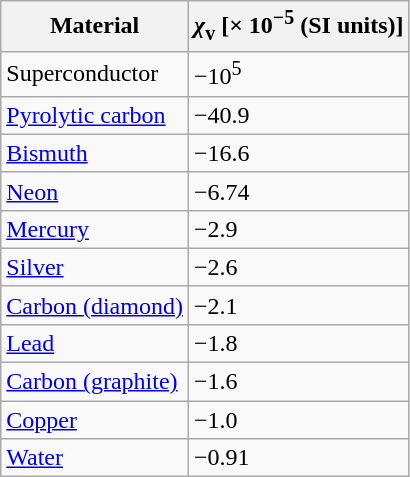<table class="wikitable sortable">
<tr>
<th>Material</th>
<th><em>χ</em><sub>v</sub> [× 10<sup>−5</sup> (SI units)]</th>
</tr>
<tr>
<td>Superconductor</td>
<td>−10<sup>5</sup></td>
</tr>
<tr>
<td><a href='#'>Pyrolytic carbon</a></td>
<td>−40.9</td>
</tr>
<tr>
<td><a href='#'>Bismuth</a></td>
<td>−16.6</td>
</tr>
<tr>
<td><a href='#'>Neon</a></td>
<td>−6.74</td>
</tr>
<tr>
<td><a href='#'>Mercury</a></td>
<td>−2.9</td>
</tr>
<tr>
<td><a href='#'>Silver</a></td>
<td>−2.6</td>
</tr>
<tr>
<td><a href='#'>Carbon (diamond)</a></td>
<td>−2.1</td>
</tr>
<tr>
<td><a href='#'>Lead</a></td>
<td>−1.8</td>
</tr>
<tr>
<td><a href='#'>Carbon (graphite)</a></td>
<td>−1.6</td>
</tr>
<tr>
<td><a href='#'>Copper</a></td>
<td>−1.0</td>
</tr>
<tr>
<td><a href='#'>Water</a></td>
<td>−0.91</td>
</tr>
</table>
